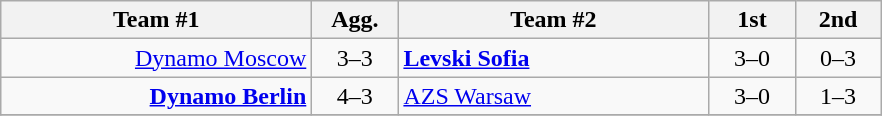<table class=wikitable style="text-align:center">
<tr>
<th width=200>Team #1</th>
<th width=50>Agg.</th>
<th width=200>Team #2</th>
<th width=50>1st</th>
<th width=50>2nd</th>
</tr>
<tr>
<td align=right><a href='#'>Dynamo Moscow</a> </td>
<td>3–3</td>
<td align=left> <strong><a href='#'>Levski Sofia</a></strong></td>
<td align=center>3–0</td>
<td align=center>0–3</td>
</tr>
<tr>
<td align=right><strong><a href='#'>Dynamo Berlin</a></strong> </td>
<td>4–3</td>
<td align=left> <a href='#'>AZS Warsaw</a></td>
<td align=center>3–0</td>
<td align=center>1–3</td>
</tr>
<tr>
</tr>
</table>
